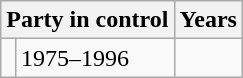<table class="wikitable">
<tr>
<th colspan="2">Party in control</th>
<th>Years</th>
</tr>
<tr>
<td></td>
<td>1975–1996</td>
</tr>
</table>
